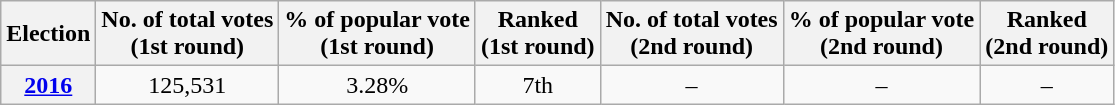<table class="wikitable" style="text-align:center">
<tr>
<th>Election</th>
<th>No. of total votes<br>(1st round)</th>
<th>% of popular vote<br>(1st round)</th>
<th>Ranked<br>(1st round)</th>
<th>No. of total votes<br>(2nd round)</th>
<th>% of popular vote<br>(2nd round)</th>
<th>Ranked<br>(2nd round)</th>
</tr>
<tr>
<th><a href='#'>2016</a></th>
<td>125,531</td>
<td>3.28%</td>
<td>7th</td>
<td>–</td>
<td>–</td>
<td>–</td>
</tr>
</table>
